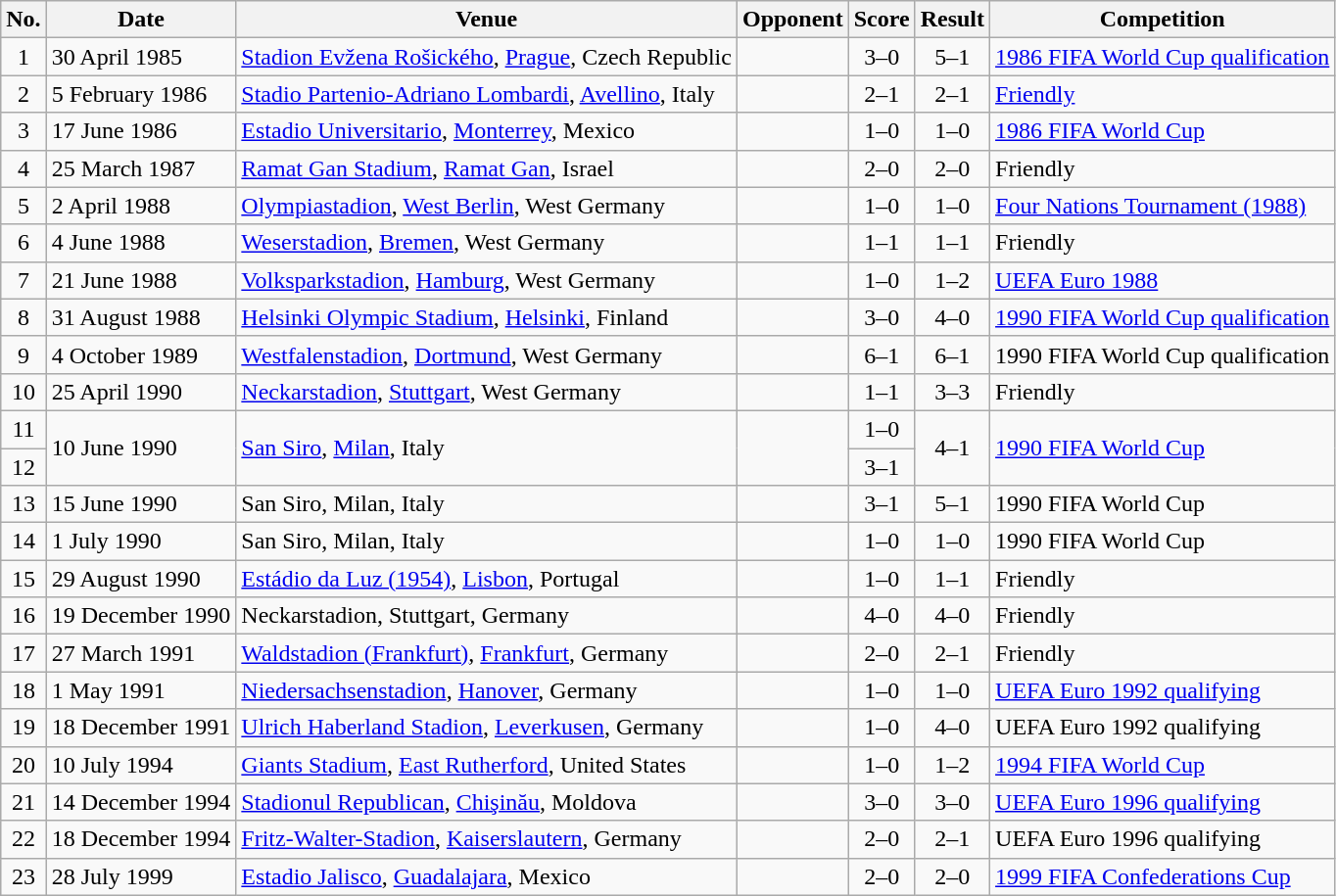<table class="wikitable sortable">
<tr>
<th scope="col">No.</th>
<th scope="col">Date</th>
<th scope="col">Venue</th>
<th scope="col">Opponent</th>
<th scope="col">Score</th>
<th scope="col">Result</th>
<th scope="col">Competition</th>
</tr>
<tr>
<td align="center">1</td>
<td>30 April 1985</td>
<td><a href='#'>Stadion Evžena Rošického</a>, <a href='#'>Prague</a>, Czech Republic</td>
<td></td>
<td align=center>3–0</td>
<td align="center">5–1</td>
<td><a href='#'>1986 FIFA World Cup qualification</a></td>
</tr>
<tr>
<td align="center">2</td>
<td>5 February 1986</td>
<td><a href='#'>Stadio Partenio-Adriano Lombardi</a>, <a href='#'>Avellino</a>, Italy</td>
<td></td>
<td align=center>2–1</td>
<td align="center">2–1</td>
<td><a href='#'>Friendly</a></td>
</tr>
<tr>
<td align="center">3</td>
<td>17 June 1986</td>
<td><a href='#'>Estadio Universitario</a>, <a href='#'>Monterrey</a>, Mexico</td>
<td></td>
<td align=center>1–0</td>
<td align="center">1–0</td>
<td><a href='#'>1986 FIFA World Cup</a></td>
</tr>
<tr>
<td align="center">4</td>
<td>25 March 1987</td>
<td><a href='#'>Ramat Gan Stadium</a>, <a href='#'>Ramat Gan</a>, Israel</td>
<td></td>
<td align=center>2–0</td>
<td align="center">2–0</td>
<td>Friendly</td>
</tr>
<tr>
<td align="center">5</td>
<td>2 April 1988</td>
<td><a href='#'>Olympiastadion</a>, <a href='#'>West Berlin</a>, West Germany</td>
<td></td>
<td align=center>1–0</td>
<td align="center">1–0</td>
<td><a href='#'>Four Nations Tournament (1988)</a></td>
</tr>
<tr>
<td align="center">6</td>
<td>4 June 1988</td>
<td><a href='#'>Weserstadion</a>, <a href='#'>Bremen</a>, West Germany</td>
<td></td>
<td align=center>1–1</td>
<td align="center">1–1</td>
<td>Friendly</td>
</tr>
<tr>
<td align="center">7</td>
<td>21 June 1988</td>
<td><a href='#'>Volksparkstadion</a>, <a href='#'>Hamburg</a>, West Germany</td>
<td></td>
<td align=center>1–0</td>
<td align="center">1–2</td>
<td><a href='#'>UEFA Euro 1988</a></td>
</tr>
<tr>
<td align="center">8</td>
<td>31 August 1988</td>
<td><a href='#'>Helsinki Olympic Stadium</a>, <a href='#'>Helsinki</a>, Finland</td>
<td></td>
<td align=center>3–0</td>
<td align="center">4–0</td>
<td><a href='#'>1990 FIFA World Cup qualification</a></td>
</tr>
<tr>
<td align="center">9</td>
<td>4 October 1989</td>
<td><a href='#'>Westfalenstadion</a>, <a href='#'>Dortmund</a>, West Germany</td>
<td></td>
<td align="center">6–1</td>
<td align="center">6–1</td>
<td>1990 FIFA World Cup qualification</td>
</tr>
<tr>
<td align="center">10</td>
<td>25 April 1990</td>
<td><a href='#'>Neckarstadion</a>, <a href='#'>Stuttgart</a>, West Germany</td>
<td></td>
<td align=center>1–1</td>
<td align="center">3–3</td>
<td>Friendly</td>
</tr>
<tr>
<td align="center">11</td>
<td rowspan="2">10 June 1990</td>
<td rowspan="2"><a href='#'>San Siro</a>, <a href='#'>Milan</a>, Italy</td>
<td rowspan="2"></td>
<td align=center>1–0</td>
<td rowspan="2" align="center">4–1</td>
<td rowspan="2"><a href='#'>1990 FIFA World Cup</a></td>
</tr>
<tr>
<td align="center">12</td>
<td align=center>3–1</td>
</tr>
<tr>
<td align="center">13</td>
<td>15 June 1990</td>
<td>San Siro, Milan, Italy</td>
<td></td>
<td align=center>3–1</td>
<td align="center">5–1</td>
<td>1990 FIFA World Cup</td>
</tr>
<tr>
<td align="center">14</td>
<td>1 July 1990</td>
<td>San Siro, Milan, Italy</td>
<td></td>
<td align=center>1–0</td>
<td align="center">1–0</td>
<td>1990 FIFA World Cup</td>
</tr>
<tr>
<td align="center">15</td>
<td>29 August 1990</td>
<td><a href='#'>Estádio da Luz (1954)</a>, <a href='#'>Lisbon</a>, Portugal</td>
<td></td>
<td align=center>1–0</td>
<td align="center">1–1</td>
<td>Friendly</td>
</tr>
<tr>
<td align="center">16</td>
<td>19 December 1990</td>
<td>Neckarstadion, Stuttgart, Germany</td>
<td></td>
<td align=center>4–0</td>
<td align="center">4–0</td>
<td>Friendly</td>
</tr>
<tr>
<td align="center">17</td>
<td>27 March 1991</td>
<td><a href='#'>Waldstadion (Frankfurt)</a>, <a href='#'>Frankfurt</a>, Germany</td>
<td></td>
<td align=center>2–0</td>
<td align="center">2–1</td>
<td>Friendly</td>
</tr>
<tr>
<td align="center">18</td>
<td>1 May 1991</td>
<td><a href='#'>Niedersachsenstadion</a>, <a href='#'>Hanover</a>, Germany</td>
<td></td>
<td align=center>1–0</td>
<td align="center">1–0</td>
<td><a href='#'>UEFA Euro 1992 qualifying</a></td>
</tr>
<tr>
<td align="center">19</td>
<td>18 December 1991</td>
<td><a href='#'>Ulrich Haberland Stadion</a>, <a href='#'>Leverkusen</a>, Germany</td>
<td></td>
<td align=center>1–0</td>
<td align="center">4–0</td>
<td>UEFA Euro 1992 qualifying</td>
</tr>
<tr>
<td align="center">20</td>
<td>10 July 1994</td>
<td><a href='#'>Giants Stadium</a>, <a href='#'>East Rutherford</a>, United States</td>
<td></td>
<td align=center>1–0</td>
<td align="center">1–2</td>
<td><a href='#'>1994 FIFA World Cup</a></td>
</tr>
<tr>
<td align="center">21</td>
<td>14 December 1994</td>
<td><a href='#'>Stadionul Republican</a>, <a href='#'>Chişinău</a>, Moldova</td>
<td></td>
<td align=center>3–0</td>
<td align="center">3–0</td>
<td><a href='#'>UEFA Euro 1996 qualifying</a></td>
</tr>
<tr>
<td align="center">22</td>
<td>18 December 1994</td>
<td><a href='#'>Fritz-Walter-Stadion</a>, <a href='#'>Kaiserslautern</a>, Germany</td>
<td></td>
<td align=center>2–0</td>
<td align="center">2–1</td>
<td>UEFA Euro 1996 qualifying</td>
</tr>
<tr>
<td align="center">23</td>
<td>28 July 1999</td>
<td><a href='#'>Estadio Jalisco</a>, <a href='#'>Guadalajara</a>, Mexico</td>
<td></td>
<td align=center>2–0</td>
<td align="center">2–0</td>
<td><a href='#'>1999 FIFA Confederations Cup</a></td>
</tr>
</table>
